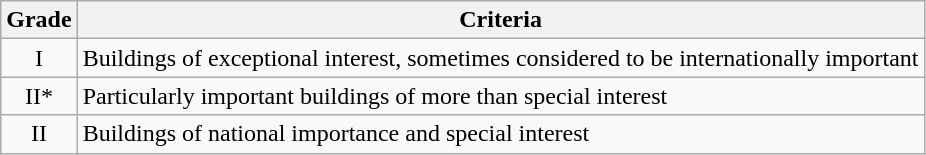<table class="wikitable">
<tr>
<th>Grade</th>
<th>Criteria</th>
</tr>
<tr>
<td align="center" >I</td>
<td>Buildings of exceptional interest, sometimes considered to be internationally important</td>
</tr>
<tr>
<td align="center" >II*</td>
<td>Particularly important buildings of more than special interest</td>
</tr>
<tr>
<td align="center" >II</td>
<td>Buildings of national importance and special interest</td>
</tr>
</table>
